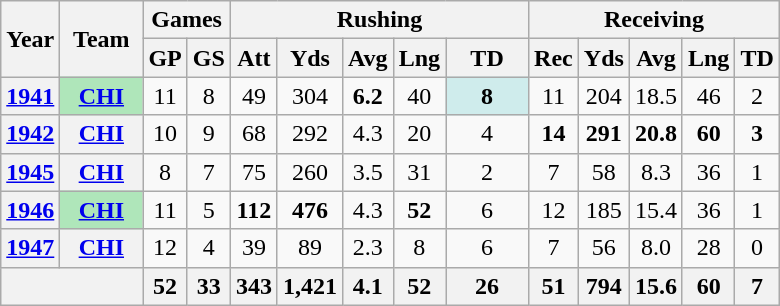<table class="wikitable" style="text-align:center;">
<tr>
<th rowspan="2">Year</th>
<th rowspan="2">Team</th>
<th colspan="2">Games</th>
<th colspan="5">Rushing</th>
<th colspan="5">Receiving</th>
</tr>
<tr>
<th>GP</th>
<th>GS</th>
<th>Att</th>
<th>Yds</th>
<th>Avg</th>
<th>Lng</th>
<th>TD</th>
<th>Rec</th>
<th>Yds</th>
<th>Avg</th>
<th>Lng</th>
<th>TD</th>
</tr>
<tr>
<th><a href='#'>1941</a></th>
<th style="background:#afe6ba; width:3em;"><a href='#'>CHI</a></th>
<td>11</td>
<td>8</td>
<td>49</td>
<td>304</td>
<td><strong>6.2</strong></td>
<td>40</td>
<td style="background:#cfecec; width:3em;"><strong>8</strong></td>
<td>11</td>
<td>204</td>
<td>18.5</td>
<td>46</td>
<td>2</td>
</tr>
<tr>
<th><a href='#'>1942</a></th>
<th><a href='#'>CHI</a></th>
<td>10</td>
<td>9</td>
<td>68</td>
<td>292</td>
<td>4.3</td>
<td>20</td>
<td>4</td>
<td><strong>14</strong></td>
<td><strong>291</strong></td>
<td><strong>20.8</strong></td>
<td><strong>60</strong></td>
<td><strong>3</strong></td>
</tr>
<tr>
<th><a href='#'>1945</a></th>
<th><a href='#'>CHI</a></th>
<td>8</td>
<td>7</td>
<td>75</td>
<td>260</td>
<td>3.5</td>
<td>31</td>
<td>2</td>
<td>7</td>
<td>58</td>
<td>8.3</td>
<td>36</td>
<td>1</td>
</tr>
<tr>
<th><a href='#'>1946</a></th>
<th style="background:#afe6ba; width:3em;"><a href='#'>CHI</a></th>
<td>11</td>
<td>5</td>
<td><strong>112</strong></td>
<td><strong>476</strong></td>
<td>4.3</td>
<td><strong>52</strong></td>
<td>6</td>
<td>12</td>
<td>185</td>
<td>15.4</td>
<td>36</td>
<td>1</td>
</tr>
<tr>
<th><a href='#'>1947</a></th>
<th><a href='#'>CHI</a></th>
<td>12</td>
<td>4</td>
<td>39</td>
<td>89</td>
<td>2.3</td>
<td>8</td>
<td>6</td>
<td>7</td>
<td>56</td>
<td>8.0</td>
<td>28</td>
<td>0</td>
</tr>
<tr>
<th colspan="2"></th>
<th>52</th>
<th>33</th>
<th>343</th>
<th>1,421</th>
<th>4.1</th>
<th>52</th>
<th>26</th>
<th>51</th>
<th>794</th>
<th>15.6</th>
<th>60</th>
<th>7</th>
</tr>
</table>
